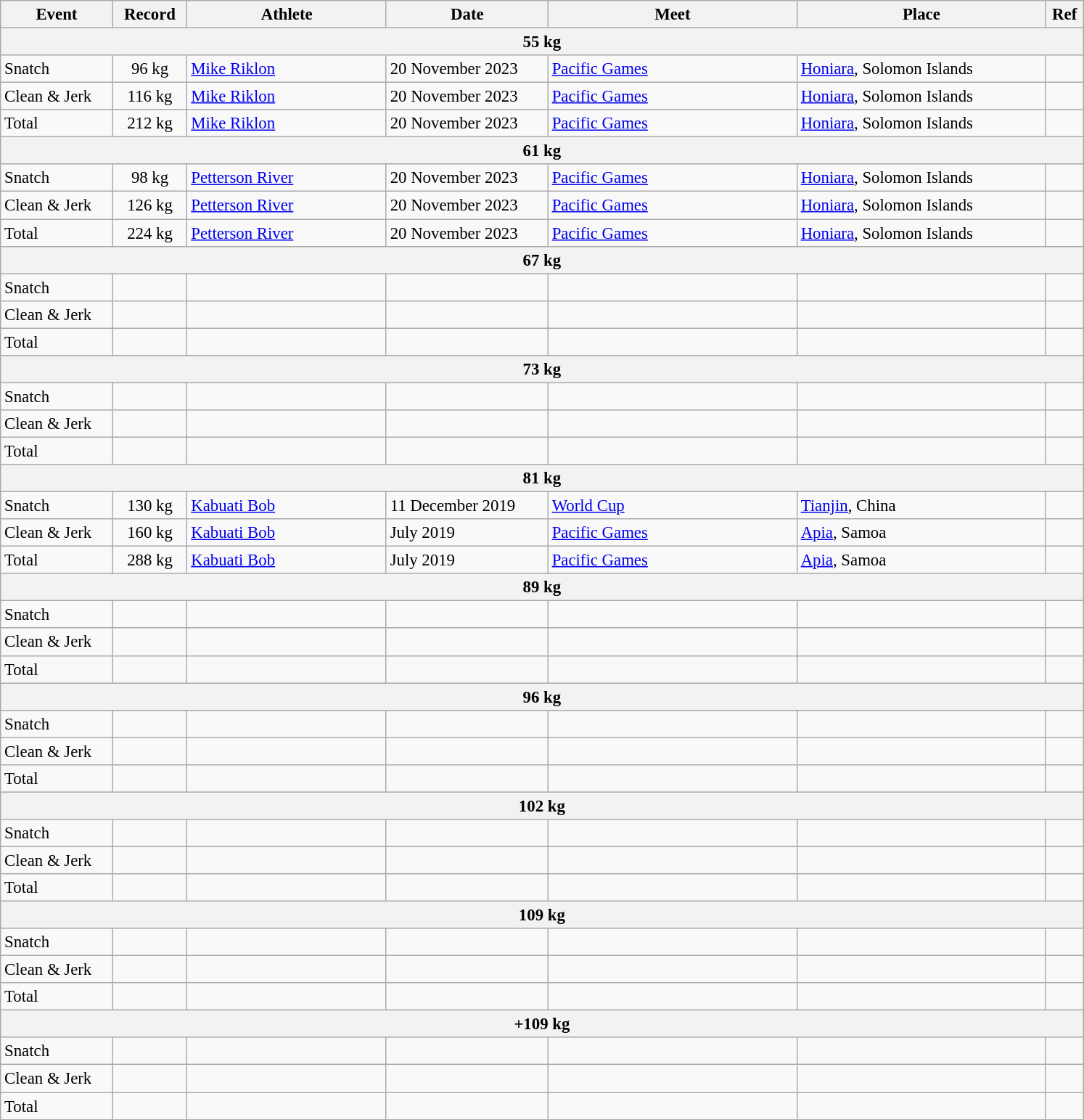<table class="wikitable" style="font-size:95%;">
<tr>
<th width=9%>Event</th>
<th width=6%>Record</th>
<th width=16%>Athlete</th>
<th width=13%>Date</th>
<th width=20%>Meet</th>
<th width=20%>Place</th>
<th width=3%>Ref</th>
</tr>
<tr bgcolor="#DDDDDD">
<th colspan="7">55 kg</th>
</tr>
<tr>
<td>Snatch</td>
<td align="center">96 kg</td>
<td><a href='#'>Mike Riklon</a></td>
<td>20 November 2023</td>
<td><a href='#'>Pacific Games</a></td>
<td><a href='#'>Honiara</a>, Solomon Islands</td>
<td></td>
</tr>
<tr>
<td>Clean & Jerk</td>
<td align="center">116 kg</td>
<td><a href='#'>Mike Riklon</a></td>
<td>20 November 2023</td>
<td><a href='#'>Pacific Games</a></td>
<td><a href='#'>Honiara</a>, Solomon Islands</td>
<td></td>
</tr>
<tr>
<td>Total</td>
<td align="center">212 kg</td>
<td><a href='#'>Mike Riklon</a></td>
<td>20 November 2023</td>
<td><a href='#'>Pacific Games</a></td>
<td><a href='#'>Honiara</a>, Solomon Islands</td>
<td></td>
</tr>
<tr bgcolor="#DDDDDD">
<th colspan="7">61 kg</th>
</tr>
<tr>
<td>Snatch</td>
<td align="center">98 kg</td>
<td><a href='#'>Petterson River</a></td>
<td>20 November 2023</td>
<td><a href='#'>Pacific Games</a></td>
<td><a href='#'>Honiara</a>, Solomon Islands</td>
<td></td>
</tr>
<tr>
<td>Clean & Jerk</td>
<td align="center">126 kg</td>
<td><a href='#'>Petterson River</a></td>
<td>20 November 2023</td>
<td><a href='#'>Pacific Games</a></td>
<td><a href='#'>Honiara</a>, Solomon Islands</td>
<td></td>
</tr>
<tr>
<td>Total</td>
<td align="center">224 kg</td>
<td><a href='#'>Petterson River</a></td>
<td>20 November 2023</td>
<td><a href='#'>Pacific Games</a></td>
<td><a href='#'>Honiara</a>, Solomon Islands</td>
<td></td>
</tr>
<tr bgcolor="#DDDDDD">
<th colspan="7">67 kg</th>
</tr>
<tr>
<td>Snatch</td>
<td align="center"></td>
<td></td>
<td></td>
<td></td>
<td></td>
<td></td>
</tr>
<tr>
<td>Clean & Jerk</td>
<td align="center"></td>
<td></td>
<td></td>
<td></td>
<td></td>
<td></td>
</tr>
<tr>
<td>Total</td>
<td align="center"></td>
<td></td>
<td></td>
<td></td>
<td></td>
<td></td>
</tr>
<tr bgcolor="#DDDDDD">
<th colspan="7">73 kg</th>
</tr>
<tr>
<td>Snatch</td>
<td align="center"></td>
<td></td>
<td></td>
<td></td>
<td></td>
<td></td>
</tr>
<tr>
<td>Clean & Jerk</td>
<td align="center"></td>
<td></td>
<td></td>
<td></td>
<td></td>
<td></td>
</tr>
<tr>
<td>Total</td>
<td align="center"></td>
<td></td>
<td></td>
<td></td>
<td></td>
<td></td>
</tr>
<tr bgcolor="#DDDDDD">
<th colspan="7">81 kg</th>
</tr>
<tr>
<td>Snatch</td>
<td align="center">130 kg</td>
<td><a href='#'>Kabuati Bob</a></td>
<td>11 December 2019</td>
<td><a href='#'>World Cup</a></td>
<td><a href='#'>Tianjin</a>, China</td>
<td></td>
</tr>
<tr>
<td>Clean & Jerk</td>
<td align="center">160 kg</td>
<td><a href='#'>Kabuati Bob</a></td>
<td>July 2019</td>
<td><a href='#'>Pacific Games</a></td>
<td><a href='#'>Apia</a>, Samoa</td>
<td></td>
</tr>
<tr>
<td>Total</td>
<td align="center">288 kg</td>
<td><a href='#'>Kabuati Bob</a></td>
<td>July 2019</td>
<td><a href='#'>Pacific Games</a></td>
<td><a href='#'>Apia</a>, Samoa</td>
<td></td>
</tr>
<tr bgcolor="#DDDDDD">
<th colspan="7">89 kg</th>
</tr>
<tr>
<td>Snatch</td>
<td align="center"></td>
<td></td>
<td></td>
<td></td>
<td></td>
<td></td>
</tr>
<tr>
<td>Clean & Jerk</td>
<td align="center"></td>
<td></td>
<td></td>
<td></td>
<td></td>
<td></td>
</tr>
<tr>
<td>Total</td>
<td align="center"></td>
<td></td>
<td></td>
<td></td>
<td></td>
<td></td>
</tr>
<tr bgcolor="#DDDDDD">
<th colspan="7">96 kg</th>
</tr>
<tr>
<td>Snatch</td>
<td align="center"></td>
<td></td>
<td></td>
<td></td>
<td></td>
<td></td>
</tr>
<tr>
<td>Clean & Jerk</td>
<td align="center"></td>
<td></td>
<td></td>
<td></td>
<td></td>
<td></td>
</tr>
<tr>
<td>Total</td>
<td align="center"></td>
<td></td>
<td></td>
<td></td>
<td></td>
<td></td>
</tr>
<tr bgcolor="#DDDDDD">
<th colspan="7">102 kg</th>
</tr>
<tr>
<td>Snatch</td>
<td align="center"></td>
<td></td>
<td></td>
<td></td>
<td></td>
<td></td>
</tr>
<tr>
<td>Clean & Jerk</td>
<td align="center"></td>
<td></td>
<td></td>
<td></td>
<td></td>
<td></td>
</tr>
<tr>
<td>Total</td>
<td align="center"></td>
<td></td>
<td></td>
<td></td>
<td></td>
<td></td>
</tr>
<tr bgcolor="#DDDDDD">
<th colspan="7">109 kg</th>
</tr>
<tr>
<td>Snatch</td>
<td align="center"></td>
<td></td>
<td></td>
<td></td>
<td></td>
<td></td>
</tr>
<tr>
<td>Clean & Jerk</td>
<td align="center"></td>
<td></td>
<td></td>
<td></td>
<td></td>
<td></td>
</tr>
<tr>
<td>Total</td>
<td align="center"></td>
<td></td>
<td></td>
<td></td>
<td></td>
<td></td>
</tr>
<tr bgcolor="#DDDDDD">
<th colspan="7">+109 kg</th>
</tr>
<tr>
<td>Snatch</td>
<td align="center"></td>
<td></td>
<td></td>
<td></td>
<td></td>
<td></td>
</tr>
<tr>
<td>Clean & Jerk</td>
<td align="center"></td>
<td></td>
<td></td>
<td></td>
<td></td>
<td></td>
</tr>
<tr>
<td>Total</td>
<td align="center"></td>
<td></td>
<td></td>
<td></td>
<td></td>
<td></td>
</tr>
</table>
